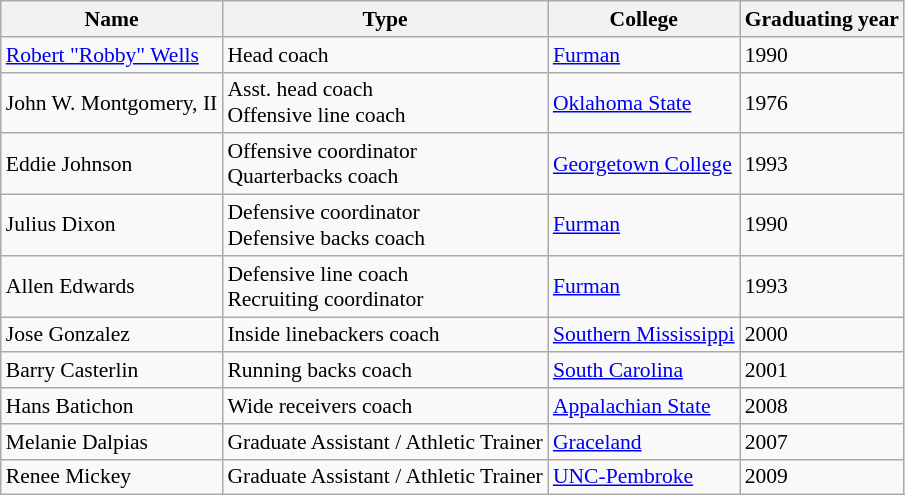<table class="wikitable" style="font-size: 90%;">
<tr>
<th>Name </th>
<th>Type </th>
<th>College</th>
<th>Graduating year</th>
</tr>
<tr>
<td><a href='#'>Robert "Robby" Wells</a></td>
<td>Head coach</td>
<td><a href='#'>Furman</a></td>
<td>1990</td>
</tr>
<tr>
<td>John W. Montgomery, II</td>
<td>Asst. head coach<br>Offensive line coach</td>
<td><a href='#'>Oklahoma State</a></td>
<td>1976</td>
</tr>
<tr>
<td>Eddie Johnson</td>
<td>Offensive coordinator<br>Quarterbacks coach</td>
<td><a href='#'>Georgetown College</a></td>
<td>1993</td>
</tr>
<tr>
<td>Julius Dixon</td>
<td>Defensive coordinator <br>Defensive backs coach</td>
<td><a href='#'>Furman</a></td>
<td>1990</td>
</tr>
<tr>
<td>Allen Edwards</td>
<td>Defensive line coach<br>Recruiting coordinator</td>
<td><a href='#'>Furman</a></td>
<td>1993</td>
</tr>
<tr>
<td>Jose Gonzalez</td>
<td>Inside linebackers coach</td>
<td><a href='#'>Southern Mississippi</a></td>
<td>2000</td>
</tr>
<tr>
<td>Barry Casterlin</td>
<td>Running backs coach</td>
<td><a href='#'>South Carolina</a></td>
<td>2001</td>
</tr>
<tr>
<td>Hans Batichon</td>
<td>Wide receivers coach</td>
<td><a href='#'>Appalachian State</a></td>
<td>2008</td>
</tr>
<tr>
<td>Melanie Dalpias</td>
<td>Graduate Assistant / Athletic Trainer</td>
<td><a href='#'>Graceland</a></td>
<td>2007</td>
</tr>
<tr>
<td>Renee Mickey</td>
<td>Graduate Assistant / Athletic Trainer</td>
<td><a href='#'>UNC-Pembroke</a></td>
<td>2009</td>
</tr>
</table>
